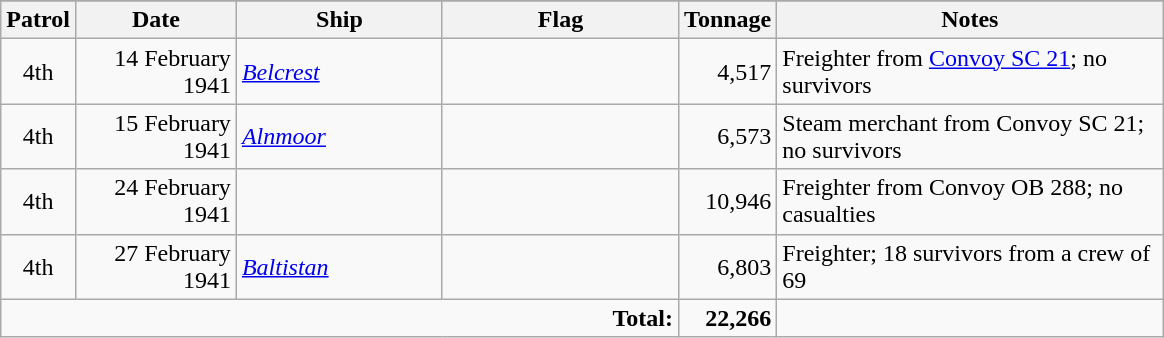<table class="wikitable sortable">
<tr>
</tr>
<tr>
<th width="20px">Patrol</th>
<th width="100px">Date</th>
<th width="130px">Ship</th>
<th width="150px">Flag</th>
<th width="20px">Tonnage</th>
<th width="250px">Notes</th>
</tr>
<tr>
<td align="center">4th</td>
<td align="right">14 February 1941</td>
<td align="left"><em><a href='#'>Belcrest</a></em></td>
<td align="left"></td>
<td align="right">4,517</td>
<td align="left">Freighter from <a href='#'>Convoy SC 21</a>; no survivors</td>
</tr>
<tr>
<td align="center">4th</td>
<td align="right">15 February 1941</td>
<td align="left"><em><a href='#'>Alnmoor</a></em></td>
<td align="left"></td>
<td align="right">6,573</td>
<td align="left">Steam merchant from Convoy SC 21; no survivors</td>
</tr>
<tr>
<td align="center">4th</td>
<td align="right">24 February 1941</td>
<td align="left"></td>
<td align="left"></td>
<td align="right">10,946</td>
<td align="left">Freighter from Convoy OB 288; no casualties</td>
</tr>
<tr>
<td align="center">4th</td>
<td align="right">27 February 1941</td>
<td align="left"><em><a href='#'>Baltistan</a></em></td>
<td align="left"></td>
<td align="right">6,803</td>
<td align="left">Freighter; 18 survivors from a crew of 69</td>
</tr>
<tr>
<td colspan=4 align=right><strong>Total:</strong></td>
<td align="right"><strong>22,266</strong></td>
<td></td>
</tr>
</table>
